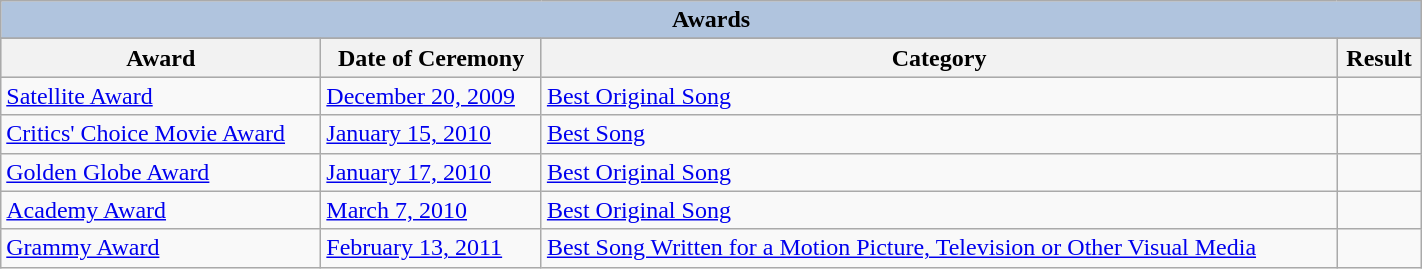<table class="wikitable" style="width:75%;">
<tr>
<th colspan="5" style="background: LightSteelBlue;">Awards</th>
</tr>
<tr style="background:#ccc; text-align:center;">
</tr>
<tr style="background:#ccc; text-align:center;">
<th>Award</th>
<th>Date of Ceremony</th>
<th>Category</th>
<th>Result</th>
</tr>
<tr>
<td><a href='#'>Satellite Award</a></td>
<td><a href='#'>December 20, 2009</a></td>
<td><a href='#'>Best Original Song</a></td>
<td></td>
</tr>
<tr>
<td><a href='#'>Critics' Choice Movie Award</a></td>
<td><a href='#'>January 15, 2010</a></td>
<td><a href='#'>Best Song</a></td>
<td></td>
</tr>
<tr>
<td><a href='#'>Golden Globe Award</a></td>
<td><a href='#'>January 17, 2010</a></td>
<td><a href='#'>Best Original Song</a></td>
<td></td>
</tr>
<tr>
<td><a href='#'>Academy Award</a></td>
<td><a href='#'>March 7, 2010</a></td>
<td><a href='#'>Best Original Song</a></td>
<td></td>
</tr>
<tr>
<td><a href='#'>Grammy Award</a></td>
<td><a href='#'>February 13, 2011</a></td>
<td><a href='#'>Best Song Written for a Motion Picture, Television or Other Visual Media</a></td>
<td></td>
</tr>
</table>
